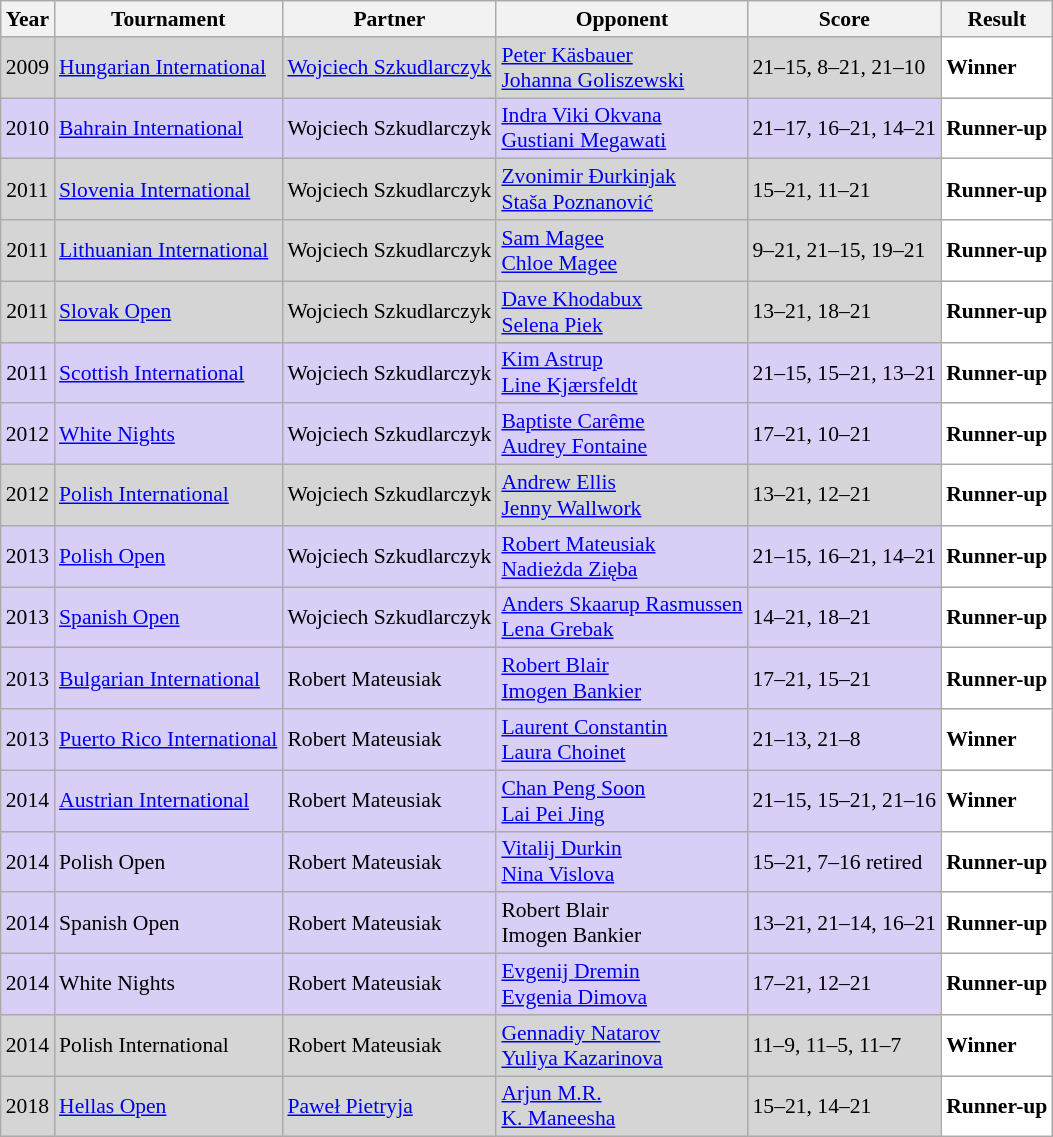<table class="sortable wikitable" style="font-size: 90%;">
<tr>
<th>Year</th>
<th>Tournament</th>
<th>Partner</th>
<th>Opponent</th>
<th>Score</th>
<th>Result</th>
</tr>
<tr style="background:#D5D5D5">
<td align="center">2009</td>
<td align="left"><a href='#'>Hungarian International</a></td>
<td align="left"> <a href='#'>Wojciech Szkudlarczyk</a></td>
<td align="left"> <a href='#'>Peter Käsbauer</a><br> <a href='#'>Johanna Goliszewski</a></td>
<td align="left">21–15, 8–21, 21–10</td>
<td style="text-align:left; background:white"> <strong>Winner</strong></td>
</tr>
<tr style="background:#D8CEF6">
<td align="center">2010</td>
<td align="left"><a href='#'>Bahrain International</a></td>
<td align="left"> Wojciech Szkudlarczyk</td>
<td align="left"> <a href='#'>Indra Viki Okvana</a><br> <a href='#'>Gustiani Megawati</a></td>
<td align="left">21–17, 16–21, 14–21</td>
<td style="text-align:left; background:white"> <strong>Runner-up</strong></td>
</tr>
<tr style="background:#D5D5D5">
<td align="center">2011</td>
<td align="left"><a href='#'>Slovenia International</a></td>
<td align="left"> Wojciech Szkudlarczyk</td>
<td align="left"> <a href='#'>Zvonimir Đurkinjak</a><br> <a href='#'>Staša Poznanović</a></td>
<td align="left">15–21, 11–21</td>
<td style="text-align:left; background:white"> <strong>Runner-up</strong></td>
</tr>
<tr style="background:#D5D5D5">
<td align="center">2011</td>
<td align="left"><a href='#'>Lithuanian International</a></td>
<td align="left"> Wojciech Szkudlarczyk</td>
<td align="left"> <a href='#'>Sam Magee</a><br> <a href='#'>Chloe Magee</a></td>
<td align="left">9–21, 21–15, 19–21</td>
<td style="text-align:left; background:white"> <strong>Runner-up</strong></td>
</tr>
<tr style="background:#D5D5D5">
<td align="center">2011</td>
<td align="left"><a href='#'>Slovak Open</a></td>
<td align="left"> Wojciech Szkudlarczyk</td>
<td align="left"> <a href='#'>Dave Khodabux</a><br> <a href='#'>Selena Piek</a></td>
<td align="left">13–21, 18–21</td>
<td style="text-align:left; background:white"> <strong>Runner-up</strong></td>
</tr>
<tr style="background:#D8CEF6">
<td align="center">2011</td>
<td align="left"><a href='#'>Scottish International</a></td>
<td align="left"> Wojciech Szkudlarczyk</td>
<td align="left"> <a href='#'>Kim Astrup</a><br> <a href='#'>Line Kjærsfeldt</a></td>
<td align="left">21–15, 15–21, 13–21</td>
<td style="text-align:left; background:white"> <strong>Runner-up</strong></td>
</tr>
<tr style="background:#D8CEF6">
<td align="center">2012</td>
<td align="left"><a href='#'>White Nights</a></td>
<td align="left"> Wojciech Szkudlarczyk</td>
<td align="left"> <a href='#'>Baptiste Carême</a><br> <a href='#'>Audrey Fontaine</a></td>
<td align="left">17–21, 10–21</td>
<td style="text-align:left; background:white"> <strong>Runner-up</strong></td>
</tr>
<tr style="background:#D5D5D5">
<td align="center">2012</td>
<td align="left"><a href='#'>Polish International</a></td>
<td align="left"> Wojciech Szkudlarczyk</td>
<td align="left"> <a href='#'>Andrew Ellis</a><br> <a href='#'>Jenny Wallwork</a></td>
<td align="left">13–21, 12–21</td>
<td style="text-align:left; background:white"> <strong>Runner-up</strong></td>
</tr>
<tr style="background:#D8CEF6">
<td align="center">2013</td>
<td align="left"><a href='#'>Polish Open</a></td>
<td align="left"> Wojciech Szkudlarczyk</td>
<td align="left"> <a href='#'>Robert Mateusiak</a><br> <a href='#'>Nadieżda Zięba</a></td>
<td align="left">21–15, 16–21, 14–21</td>
<td style="text-align:left; background:white"> <strong>Runner-up</strong></td>
</tr>
<tr style="background:#D8CEF6">
<td align="center">2013</td>
<td align="left"><a href='#'>Spanish Open</a></td>
<td align="left"> Wojciech Szkudlarczyk</td>
<td align="left"> <a href='#'>Anders Skaarup Rasmussen</a><br> <a href='#'>Lena Grebak</a></td>
<td align="left">14–21, 18–21</td>
<td style="text-align:left; background:white"> <strong>Runner-up</strong></td>
</tr>
<tr style="background:#D8CEF6">
<td align="center">2013</td>
<td align="left"><a href='#'>Bulgarian International</a></td>
<td align="left"> Robert Mateusiak</td>
<td align="left"> <a href='#'>Robert Blair</a> <br>  <a href='#'>Imogen Bankier</a></td>
<td align="left">17–21, 15–21</td>
<td style="text-align:left; background:white"> <strong>Runner-up</strong></td>
</tr>
<tr style="background:#D8CEF6">
<td align="center">2013</td>
<td align="left"><a href='#'>Puerto Rico International</a></td>
<td align="left"> Robert Mateusiak</td>
<td align="left"> <a href='#'>Laurent Constantin</a> <br>  <a href='#'>Laura Choinet</a></td>
<td align="left">21–13, 21–8</td>
<td style="text-align:left; background:white"> <strong>Winner</strong></td>
</tr>
<tr style="background:#D8CEF6">
<td align="center">2014</td>
<td align="left"><a href='#'>Austrian International</a></td>
<td align="left"> Robert Mateusiak</td>
<td align="left"> <a href='#'>Chan Peng Soon</a> <br>  <a href='#'>Lai Pei Jing</a></td>
<td align="left">21–15, 15–21, 21–16</td>
<td style="text-align:left; background:white"> <strong>Winner</strong></td>
</tr>
<tr style="background:#D8CEF6">
<td align="center">2014</td>
<td align="left">Polish Open</td>
<td align="left"> Robert Mateusiak</td>
<td align="left"> <a href='#'>Vitalij Durkin</a> <br>  <a href='#'>Nina Vislova</a></td>
<td align="left">15–21, 7–16 retired</td>
<td style="text-align:left; background:white"> <strong>Runner-up</strong></td>
</tr>
<tr style="background:#D8CEF6">
<td align="center">2014</td>
<td align="left">Spanish Open</td>
<td align="left"> Robert Mateusiak</td>
<td align="left"> Robert Blair <br>  Imogen Bankier</td>
<td align="left">13–21, 21–14, 16–21</td>
<td style="text-align:left; background:white"> <strong>Runner-up</strong></td>
</tr>
<tr style="background:#D8CEF6">
<td align="center">2014</td>
<td align="left">White Nights</td>
<td align="left"> Robert Mateusiak</td>
<td align="left"> <a href='#'>Evgenij Dremin</a> <br>  <a href='#'>Evgenia Dimova</a></td>
<td align="left">17–21, 12–21</td>
<td style="text-align:left; background:white"> <strong>Runner-up</strong></td>
</tr>
<tr style="background:#D5D5D5">
<td align="center">2014</td>
<td align="left">Polish International</td>
<td align="left"> Robert Mateusiak</td>
<td align="left"> <a href='#'>Gennadiy Natarov</a> <br>  <a href='#'>Yuliya Kazarinova</a></td>
<td align="left">11–9, 11–5, 11–7</td>
<td style="text-align:left; background:white"> <strong>Winner</strong></td>
</tr>
<tr style="background:#D5D5D5">
<td align="center">2018</td>
<td align="left"><a href='#'>Hellas Open</a></td>
<td align="left"> <a href='#'>Paweł Pietryja</a></td>
<td align="left"> <a href='#'>Arjun M.R.</a> <br>  <a href='#'>K. Maneesha</a></td>
<td align="left">15–21, 14–21</td>
<td style="text-align:left; background:white"> <strong>Runner-up</strong></td>
</tr>
</table>
